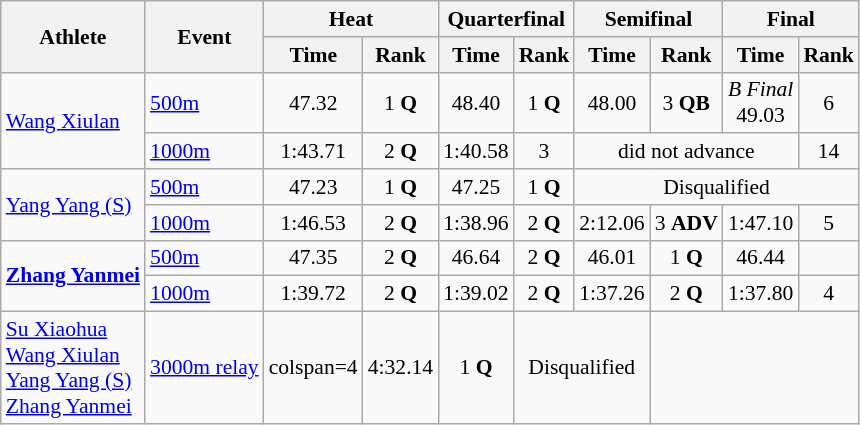<table class="wikitable" style="font-size:90%">
<tr>
<th rowspan="2">Athlete</th>
<th rowspan="2">Event</th>
<th colspan="2">Heat</th>
<th colspan="2">Quarterfinal</th>
<th colspan="2">Semifinal</th>
<th colspan="2">Final</th>
</tr>
<tr>
<th>Time</th>
<th>Rank</th>
<th>Time</th>
<th>Rank</th>
<th>Time</th>
<th>Rank</th>
<th>Time</th>
<th>Rank</th>
</tr>
<tr align="center">
<td align="left" rowspan=2><a href='#'>Wang Xiulan</a></td>
<td align="left"><a href='#'>500m</a></td>
<td>47.32</td>
<td>1 <strong>Q</strong></td>
<td>48.40</td>
<td>1 <strong>Q</strong></td>
<td>48.00</td>
<td>3 <strong>QB</strong></td>
<td><em>B Final</em> <br> 49.03</td>
<td>6</td>
</tr>
<tr align="center">
<td align="left"><a href='#'>1000m</a></td>
<td>1:43.71</td>
<td>2 <strong>Q</strong></td>
<td>1:40.58</td>
<td>3</td>
<td colspan=3>did not advance</td>
<td>14</td>
</tr>
<tr align="center">
<td align="left" rowspan=2><a href='#'>Yang Yang (S)</a></td>
<td align="left"><a href='#'>500m</a></td>
<td>47.23</td>
<td>1 <strong>Q</strong></td>
<td>47.25</td>
<td>1 <strong>Q</strong></td>
<td colspan=4>Disqualified</td>
</tr>
<tr align="center">
<td align="left"><a href='#'>1000m</a></td>
<td>1:46.53</td>
<td>2 <strong>Q</strong></td>
<td>1:38.96</td>
<td>2 <strong>Q</strong></td>
<td>2:12.06</td>
<td>3 <strong>ADV</strong></td>
<td>1:47.10</td>
<td>5</td>
</tr>
<tr align="center">
<td align="left" rowspan=2><strong><a href='#'>Zhang Yanmei</a></strong></td>
<td align="left"><a href='#'>500m</a></td>
<td>47.35</td>
<td>2 <strong>Q</strong></td>
<td>46.64</td>
<td>2 <strong>Q</strong></td>
<td>46.01 </td>
<td>1 <strong>Q</strong></td>
<td>46.44</td>
<td></td>
</tr>
<tr align="center">
<td align="left"><a href='#'>1000m</a></td>
<td>1:39.72</td>
<td>2 <strong>Q</strong></td>
<td>1:39.02</td>
<td>2 <strong>Q</strong></td>
<td>1:37.26</td>
<td>2 <strong>Q</strong></td>
<td>1:37.80</td>
<td>4</td>
</tr>
<tr align="center">
<td align="left" rowspan=2><a href='#'>Su Xiaohua</a> <br> <a href='#'>Wang Xiulan</a> <br> <a href='#'>Yang Yang (S)</a> <br> <a href='#'>Zhang Yanmei</a></td>
<td align="left"><a href='#'>3000m relay</a></td>
<td>colspan=4 </td>
<td>4:32.14</td>
<td>1 <strong>Q</strong></td>
<td colspan=2>Disqualified</td>
</tr>
</table>
